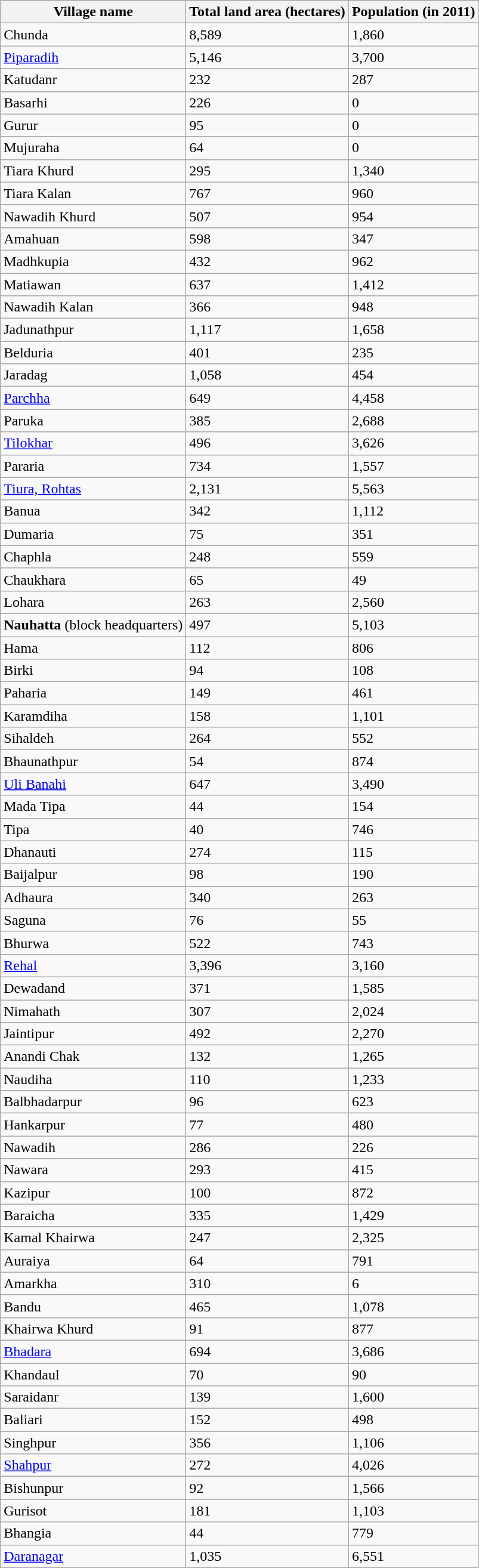<table class="wikitable sortable">
<tr>
<th>Village name</th>
<th>Total land area (hectares)</th>
<th>Population (in 2011)</th>
</tr>
<tr>
<td>Chunda</td>
<td>8,589</td>
<td>1,860</td>
</tr>
<tr>
<td><a href='#'>Piparadih</a></td>
<td>5,146</td>
<td>3,700</td>
</tr>
<tr>
<td>Katudanr</td>
<td>232</td>
<td>287</td>
</tr>
<tr>
<td>Basarhi</td>
<td>226</td>
<td>0</td>
</tr>
<tr>
<td>Gurur</td>
<td>95</td>
<td>0</td>
</tr>
<tr>
<td>Mujuraha</td>
<td>64</td>
<td>0</td>
</tr>
<tr>
<td>Tiara Khurd</td>
<td>295</td>
<td>1,340</td>
</tr>
<tr>
<td>Tiara Kalan</td>
<td>767</td>
<td>960</td>
</tr>
<tr>
<td>Nawadih Khurd</td>
<td>507</td>
<td>954</td>
</tr>
<tr>
<td>Amahuan</td>
<td>598</td>
<td>347</td>
</tr>
<tr>
<td>Madhkupia</td>
<td>432</td>
<td>962</td>
</tr>
<tr>
<td>Matiawan</td>
<td>637</td>
<td>1,412</td>
</tr>
<tr>
<td>Nawadih Kalan</td>
<td>366</td>
<td>948</td>
</tr>
<tr>
<td>Jadunathpur</td>
<td>1,117</td>
<td>1,658</td>
</tr>
<tr>
<td>Belduria</td>
<td>401</td>
<td>235</td>
</tr>
<tr>
<td>Jaradag</td>
<td>1,058</td>
<td>454</td>
</tr>
<tr>
<td><a href='#'>Parchha</a></td>
<td>649</td>
<td>4,458</td>
</tr>
<tr>
<td>Paruka</td>
<td>385</td>
<td>2,688</td>
</tr>
<tr>
<td><a href='#'>Tilokhar</a></td>
<td>496</td>
<td>3,626</td>
</tr>
<tr>
<td>Pararia</td>
<td>734</td>
<td>1,557</td>
</tr>
<tr>
<td><a href='#'>Tiura, Rohtas</a></td>
<td>2,131</td>
<td>5,563</td>
</tr>
<tr>
<td>Banua</td>
<td>342</td>
<td>1,112</td>
</tr>
<tr>
<td>Dumaria</td>
<td>75</td>
<td>351</td>
</tr>
<tr>
<td>Chaphla</td>
<td>248</td>
<td>559</td>
</tr>
<tr>
<td>Chaukhara</td>
<td>65</td>
<td>49</td>
</tr>
<tr>
<td>Lohara</td>
<td>263</td>
<td>2,560</td>
</tr>
<tr>
<td><strong>Nauhatta</strong> (block headquarters)</td>
<td>497</td>
<td>5,103</td>
</tr>
<tr>
<td>Hama</td>
<td>112</td>
<td>806</td>
</tr>
<tr>
<td>Birki</td>
<td>94</td>
<td>108</td>
</tr>
<tr>
<td>Paharia</td>
<td>149</td>
<td>461</td>
</tr>
<tr>
<td>Karamdiha</td>
<td>158</td>
<td>1,101</td>
</tr>
<tr>
<td>Sihaldeh</td>
<td>264</td>
<td>552</td>
</tr>
<tr>
<td>Bhaunathpur</td>
<td>54</td>
<td>874</td>
</tr>
<tr>
<td><a href='#'>Uli Banahi</a></td>
<td>647</td>
<td>3,490</td>
</tr>
<tr>
<td>Mada Tipa</td>
<td>44</td>
<td>154</td>
</tr>
<tr>
<td>Tipa</td>
<td>40</td>
<td>746</td>
</tr>
<tr>
<td>Dhanauti</td>
<td>274</td>
<td>115</td>
</tr>
<tr>
<td>Baijalpur</td>
<td>98</td>
<td>190</td>
</tr>
<tr>
<td>Adhaura</td>
<td>340</td>
<td>263</td>
</tr>
<tr>
<td>Saguna</td>
<td>76</td>
<td>55</td>
</tr>
<tr>
<td>Bhurwa</td>
<td>522</td>
<td>743</td>
</tr>
<tr>
<td><a href='#'>Rehal</a></td>
<td>3,396</td>
<td>3,160</td>
</tr>
<tr>
<td>Dewadand</td>
<td>371</td>
<td>1,585</td>
</tr>
<tr>
<td>Nimahath</td>
<td>307</td>
<td>2,024</td>
</tr>
<tr>
<td>Jaintipur</td>
<td>492</td>
<td>2,270</td>
</tr>
<tr>
<td>Anandi Chak</td>
<td>132</td>
<td>1,265</td>
</tr>
<tr>
<td>Naudiha</td>
<td>110</td>
<td>1,233</td>
</tr>
<tr>
<td>Balbhadarpur</td>
<td>96</td>
<td>623</td>
</tr>
<tr>
<td>Hankarpur</td>
<td>77</td>
<td>480</td>
</tr>
<tr>
<td>Nawadih</td>
<td>286</td>
<td>226</td>
</tr>
<tr>
<td>Nawara</td>
<td>293</td>
<td>415</td>
</tr>
<tr>
<td>Kazipur</td>
<td>100</td>
<td>872</td>
</tr>
<tr>
<td>Baraicha</td>
<td>335</td>
<td>1,429</td>
</tr>
<tr>
<td>Kamal Khairwa</td>
<td>247</td>
<td>2,325</td>
</tr>
<tr>
<td>Auraiya</td>
<td>64</td>
<td>791</td>
</tr>
<tr>
<td>Amarkha</td>
<td>310</td>
<td>6</td>
</tr>
<tr>
<td>Bandu</td>
<td>465</td>
<td>1,078</td>
</tr>
<tr>
<td>Khairwa Khurd</td>
<td>91</td>
<td>877</td>
</tr>
<tr>
<td><a href='#'>Bhadara</a></td>
<td>694</td>
<td>3,686</td>
</tr>
<tr>
<td>Khandaul</td>
<td>70</td>
<td>90</td>
</tr>
<tr>
<td>Saraidanr</td>
<td>139</td>
<td>1,600</td>
</tr>
<tr>
<td>Baliari</td>
<td>152</td>
<td>498</td>
</tr>
<tr>
<td>Singhpur</td>
<td>356</td>
<td>1,106</td>
</tr>
<tr>
<td><a href='#'>Shahpur</a></td>
<td>272</td>
<td>4,026</td>
</tr>
<tr>
<td>Bishunpur</td>
<td>92</td>
<td>1,566</td>
</tr>
<tr>
<td>Gurisot</td>
<td>181</td>
<td>1,103</td>
</tr>
<tr>
<td>Bhangia</td>
<td>44</td>
<td>779</td>
</tr>
<tr>
<td><a href='#'>Daranagar</a></td>
<td>1,035</td>
<td>6,551</td>
</tr>
</table>
